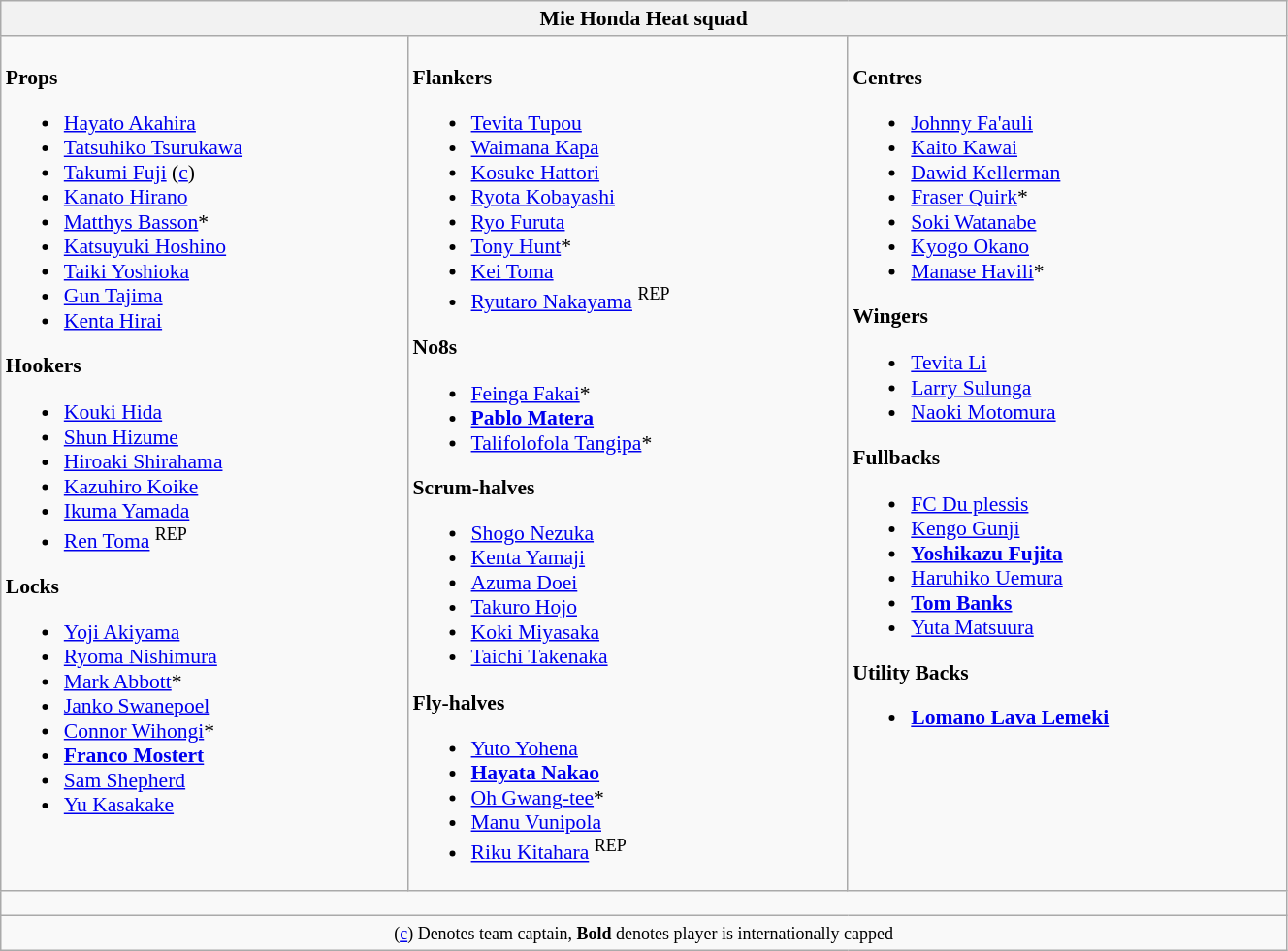<table class="wikitable" style="text-align:left; font-size:90%; width:70%">
<tr>
<th colspan="100%">Mie Honda Heat squad</th>
</tr>
<tr valign="top">
<td><br><strong>Props</strong><ul><li> <a href='#'>Hayato Akahira</a></li><li> <a href='#'>Tatsuhiko Tsurukawa</a></li><li> <a href='#'>Takumi Fuji</a> (<a href='#'>c</a>)</li><li> <a href='#'>Kanato Hirano</a></li><li> <a href='#'>Matthys Basson</a>*</li><li> <a href='#'>Katsuyuki Hoshino</a></li><li> <a href='#'>Taiki Yoshioka</a></li><li> <a href='#'>Gun Tajima</a></li><li> <a href='#'>Kenta Hirai</a></li></ul><strong>Hookers</strong><ul><li> <a href='#'>Kouki Hida</a></li><li> <a href='#'>Shun Hizume</a></li><li> <a href='#'>Hiroaki Shirahama</a></li><li> <a href='#'>Kazuhiro Koike</a></li><li> <a href='#'>Ikuma Yamada</a></li><li> <a href='#'>Ren Toma</a> <sup>REP</sup></li></ul><strong>Locks</strong><ul><li> <a href='#'>Yoji Akiyama</a></li><li> <a href='#'>Ryoma Nishimura</a></li><li> <a href='#'>Mark Abbott</a>*</li><li> <a href='#'>Janko Swanepoel</a></li><li> <a href='#'>Connor Wihongi</a>*</li><li> <strong><a href='#'>Franco Mostert</a></strong></li><li> <a href='#'>Sam Shepherd</a></li><li> <a href='#'>Yu Kasakake</a></li></ul></td>
<td><br><strong>Flankers</strong><ul><li> <a href='#'>Tevita Tupou</a></li><li> <a href='#'>Waimana Kapa</a></li><li> <a href='#'>Kosuke Hattori</a></li><li> <a href='#'>Ryota Kobayashi</a></li><li> <a href='#'>Ryo Furuta</a></li><li> <a href='#'>Tony Hunt</a>*</li><li> <a href='#'>Kei Toma</a></li><li> <a href='#'>Ryutaro Nakayama</a> <sup>REP</sup></li></ul><strong>No8s</strong><ul><li> <a href='#'>Feinga Fakai</a>*</li><li> <strong><a href='#'>Pablo Matera</a></strong></li><li> <a href='#'>Talifolofola Tangipa</a>*</li></ul><strong>Scrum-halves</strong><ul><li> <a href='#'>Shogo Nezuka</a></li><li> <a href='#'>Kenta Yamaji</a></li><li> <a href='#'>Azuma Doei</a></li><li> <a href='#'>Takuro Hojo</a></li><li> <a href='#'>Koki Miyasaka</a></li><li> <a href='#'>Taichi Takenaka</a></li></ul><strong>Fly-halves</strong><ul><li> <a href='#'>Yuto Yohena</a></li><li> <strong><a href='#'>Hayata Nakao</a></strong></li><li> <a href='#'>Oh Gwang-tee</a>*</li><li> <a href='#'>Manu Vunipola</a></li><li> <a href='#'>Riku Kitahara</a> <sup>REP</sup></li></ul></td>
<td><br><strong>Centres</strong><ul><li> <a href='#'>Johnny Fa'auli</a></li><li> <a href='#'>Kaito Kawai</a></li><li> <a href='#'>Dawid Kellerman</a></li><li> <a href='#'>Fraser Quirk</a>*</li><li> <a href='#'>Soki Watanabe</a></li><li> <a href='#'>Kyogo Okano</a></li><li> <a href='#'>Manase Havili</a>*</li></ul><strong>Wingers</strong><ul><li> <a href='#'>Tevita Li</a></li><li> <a href='#'>Larry Sulunga</a></li><li> <a href='#'>Naoki Motomura</a></li></ul><strong>Fullbacks</strong><ul><li> <a href='#'>FC Du plessis</a></li><li> <a href='#'>Kengo Gunji</a></li><li> <strong><a href='#'>Yoshikazu Fujita</a></strong></li><li> <a href='#'>Haruhiko Uemura</a></li><li> <strong><a href='#'>Tom Banks</a></strong></li><li> <a href='#'>Yuta Matsuura</a></li></ul><strong>Utility Backs</strong><ul><li> <strong><a href='#'>Lomano Lava Lemeki</a></strong></li></ul></td>
</tr>
<tr>
<td colspan="100%" style="height: 10px;"></td>
</tr>
<tr>
<td colspan="100%" style="text-align:center;"><small> (<a href='#'>c</a>) Denotes team captain, <strong>Bold</strong> denotes player is internationally capped</small></td>
</tr>
</table>
